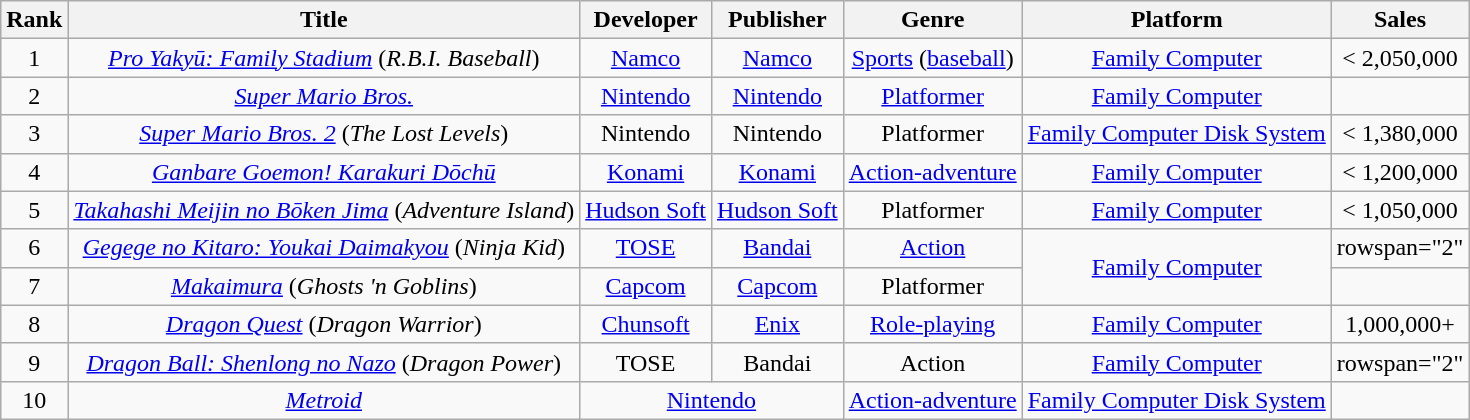<table class="wikitable sortable" style="text-align:center">
<tr>
<th>Rank</th>
<th>Title</th>
<th>Developer</th>
<th>Publisher</th>
<th>Genre</th>
<th>Platform</th>
<th>Sales</th>
</tr>
<tr>
<td>1</td>
<td><em><a href='#'>Pro Yakyū: Family Stadium</a></em> (<em>R.B.I. Baseball</em>)</td>
<td><a href='#'>Namco</a></td>
<td><a href='#'>Namco</a></td>
<td><a href='#'>Sports</a> (<a href='#'>baseball</a>)</td>
<td><a href='#'>Family Computer</a></td>
<td>< 2,050,000</td>
</tr>
<tr>
<td>2</td>
<td><em><a href='#'>Super Mario Bros.</a></em></td>
<td><a href='#'>Nintendo</a></td>
<td><a href='#'>Nintendo</a></td>
<td><a href='#'>Platformer</a></td>
<td><a href='#'>Family Computer</a></td>
<td></td>
</tr>
<tr>
<td>3</td>
<td><em><a href='#'>Super Mario Bros. 2</a></em> (<em>The Lost Levels</em>)</td>
<td>Nintendo</td>
<td>Nintendo</td>
<td>Platformer</td>
<td><a href='#'>Family Computer Disk System</a></td>
<td>< 1,380,000</td>
</tr>
<tr>
<td>4</td>
<td><em><a href='#'>Ganbare Goemon! Karakuri Dōchū</a></em></td>
<td><a href='#'>Konami</a></td>
<td><a href='#'>Konami</a></td>
<td><a href='#'>Action-adventure</a></td>
<td><a href='#'>Family Computer</a></td>
<td>< 1,200,000</td>
</tr>
<tr>
<td>5</td>
<td><em><a href='#'>Takahashi Meijin no Bōken Jima</a></em> (<em>Adventure Island</em>)</td>
<td><a href='#'>Hudson Soft</a></td>
<td><a href='#'>Hudson Soft</a></td>
<td>Platformer</td>
<td><a href='#'>Family Computer</a></td>
<td>< 1,050,000</td>
</tr>
<tr>
<td>6</td>
<td><em><a href='#'>Gegege no Kitaro: Youkai Daimakyou</a></em> (<em>Ninja Kid</em>)</td>
<td><a href='#'>TOSE</a></td>
<td><a href='#'>Bandai</a></td>
<td><a href='#'>Action</a></td>
<td rowspan="2"><a href='#'>Family Computer</a></td>
<td>rowspan="2" </td>
</tr>
<tr>
<td>7</td>
<td><em><a href='#'>Makaimura</a></em> (<em>Ghosts 'n Goblins</em>)</td>
<td><a href='#'>Capcom</a></td>
<td><a href='#'>Capcom</a></td>
<td>Platformer</td>
</tr>
<tr>
<td>8</td>
<td><em><a href='#'>Dragon Quest</a></em> (<em>Dragon Warrior</em>)</td>
<td><a href='#'>Chunsoft</a></td>
<td><a href='#'>Enix</a></td>
<td><a href='#'>Role-playing</a></td>
<td><a href='#'>Family Computer</a></td>
<td>1,000,000+</td>
</tr>
<tr>
<td>9</td>
<td><em><a href='#'>Dragon Ball: Shenlong no Nazo</a></em> (<em>Dragon Power</em>)</td>
<td>TOSE</td>
<td>Bandai</td>
<td>Action</td>
<td><a href='#'>Family Computer</a></td>
<td>rowspan="2" </td>
</tr>
<tr>
<td>10</td>
<td><em><a href='#'>Metroid</a></em></td>
<td colspan="2"><a href='#'>Nintendo</a></td>
<td><a href='#'>Action-adventure</a></td>
<td><a href='#'>Family Computer Disk System</a></td>
</tr>
</table>
